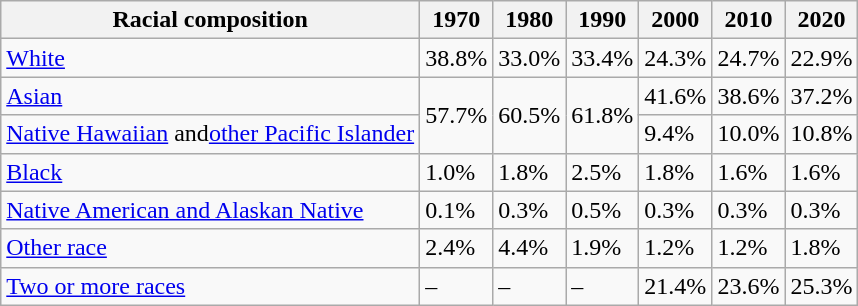<table class="wikitable sortable collapsible">
<tr>
<th>Racial composition</th>
<th>1970</th>
<th>1980</th>
<th>1990</th>
<th>2000</th>
<th>2010</th>
<th>2020</th>
</tr>
<tr>
<td><a href='#'>White</a></td>
<td>38.8%</td>
<td>33.0%</td>
<td>33.4%</td>
<td>24.3%</td>
<td>24.7%</td>
<td>22.9%</td>
</tr>
<tr>
<td><a href='#'>Asian</a></td>
<td rowspan=2>57.7%</td>
<td rowspan="2">60.5%</td>
<td rowspan="2">61.8%</td>
<td>41.6%</td>
<td>38.6%</td>
<td>37.2%</td>
</tr>
<tr>
<td><a href='#'>Native Hawaiian</a> and<a href='#'>other Pacific Islander</a></td>
<td>9.4%</td>
<td>10.0%</td>
<td>10.8%</td>
</tr>
<tr>
<td><a href='#'>Black</a></td>
<td>1.0%</td>
<td>1.8%</td>
<td>2.5%</td>
<td>1.8%</td>
<td>1.6%</td>
<td>1.6%</td>
</tr>
<tr>
<td><a href='#'>Native American and Alaskan Native</a></td>
<td>0.1%</td>
<td>0.3%</td>
<td>0.5%</td>
<td>0.3%</td>
<td>0.3%</td>
<td>0.3%</td>
</tr>
<tr>
<td><a href='#'>Other race</a></td>
<td>2.4%</td>
<td>4.4%</td>
<td>1.9%</td>
<td>1.2%</td>
<td>1.2%</td>
<td>1.8%</td>
</tr>
<tr>
<td><a href='#'>Two or more races</a></td>
<td>–</td>
<td>–</td>
<td>–</td>
<td>21.4%</td>
<td>23.6%</td>
<td>25.3%</td>
</tr>
</table>
